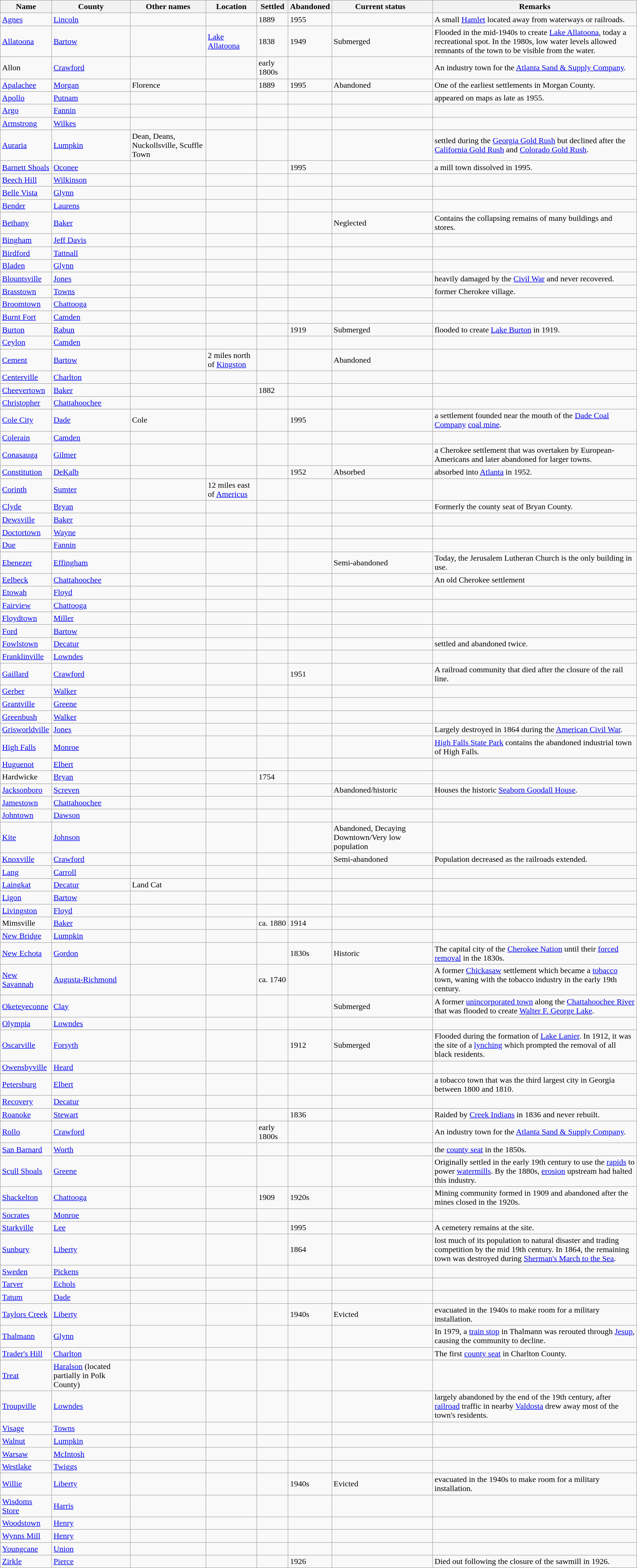<table class="wikitable sortable" style="width:100%">
<tr>
<th>Name</th>
<th>County</th>
<th>Other names</th>
<th>Location</th>
<th>Settled</th>
<th>Abandoned</th>
<th><strong>Current status</strong>  </th>
<th>Remarks</th>
</tr>
<tr>
<td><a href='#'>Agnes</a></td>
<td><a href='#'>Lincoln</a></td>
<td></td>
<td></td>
<td>1889</td>
<td>1955</td>
<td></td>
<td>A small <a href='#'>Hamlet</a> located away from waterways or railroads.</td>
</tr>
<tr>
<td><a href='#'>Allatoona</a></td>
<td><a href='#'>Bartow</a></td>
<td></td>
<td><a href='#'>Lake Allatoona</a></td>
<td>1838</td>
<td>1949</td>
<td>Submerged</td>
<td>Flooded in the mid-1940s to create <a href='#'>Lake Allatoona</a>, today a recreational spot. In the 1980s, low water levels allowed remnants of the town to be visible from the water.</td>
</tr>
<tr>
<td>Allon</td>
<td><a href='#'>Crawford</a></td>
<td></td>
<td></td>
<td>early 1800s</td>
<td></td>
<td></td>
<td>An industry town for the <a href='#'>Atlanta Sand & Supply Company</a>.</td>
</tr>
<tr>
<td><a href='#'>Apalachee</a></td>
<td><a href='#'>Morgan</a></td>
<td>Florence</td>
<td></td>
<td>1889</td>
<td>1995</td>
<td>Abandoned</td>
<td>One of the earliest settlements in Morgan County.</td>
</tr>
<tr>
<td><a href='#'>Apollo</a></td>
<td><a href='#'>Putnam</a></td>
<td></td>
<td></td>
<td></td>
<td></td>
<td></td>
<td>appeared on maps as late as 1955.</td>
</tr>
<tr>
<td><a href='#'>Argo</a></td>
<td><a href='#'>Fannin</a></td>
<td></td>
<td></td>
<td></td>
<td></td>
<td></td>
<td></td>
</tr>
<tr>
<td><a href='#'>Armstrong</a></td>
<td><a href='#'>Wilkes</a></td>
<td></td>
<td></td>
<td></td>
<td></td>
<td></td>
<td></td>
</tr>
<tr>
<td><a href='#'>Auraria</a></td>
<td><a href='#'>Lumpkin</a></td>
<td>Dean, Deans, Nuckollsville, Scuffle Town</td>
<td></td>
<td></td>
<td></td>
<td></td>
<td>settled during the <a href='#'>Georgia Gold Rush</a> but declined after the <a href='#'>California Gold Rush</a> and <a href='#'>Colorado Gold Rush</a>.</td>
</tr>
<tr>
<td><a href='#'>Barnett Shoals</a></td>
<td><a href='#'>Oconee</a></td>
<td></td>
<td></td>
<td></td>
<td>1995</td>
<td></td>
<td>a mill town dissolved in 1995.</td>
</tr>
<tr>
<td><a href='#'>Beech Hill</a></td>
<td><a href='#'>Wilkinson</a></td>
<td></td>
<td></td>
<td></td>
<td></td>
<td></td>
<td></td>
</tr>
<tr>
<td><a href='#'>Belle Vista</a></td>
<td><a href='#'>Glynn</a></td>
<td></td>
<td></td>
<td></td>
<td></td>
<td></td>
<td></td>
</tr>
<tr>
<td><a href='#'>Bender</a></td>
<td><a href='#'>Laurens</a></td>
<td></td>
<td></td>
<td></td>
<td></td>
<td></td>
<td></td>
</tr>
<tr>
<td><a href='#'>Bethany</a></td>
<td><a href='#'>Baker</a></td>
<td></td>
<td></td>
<td></td>
<td></td>
<td>Neglected</td>
<td>Contains the collapsing remains of many buildings and stores.</td>
</tr>
<tr>
<td><a href='#'>Bingham</a></td>
<td><a href='#'>Jeff Davis</a></td>
<td></td>
<td></td>
<td></td>
<td></td>
<td></td>
<td></td>
</tr>
<tr>
<td><a href='#'>Birdford</a></td>
<td><a href='#'>Tattnall</a></td>
<td></td>
<td></td>
<td></td>
<td></td>
<td></td>
<td></td>
</tr>
<tr>
<td><a href='#'>Bladen</a></td>
<td><a href='#'>Glynn</a></td>
<td></td>
<td></td>
<td></td>
<td></td>
<td></td>
<td></td>
</tr>
<tr>
<td><a href='#'>Blountsville</a></td>
<td><a href='#'>Jones</a></td>
<td></td>
<td></td>
<td></td>
<td></td>
<td></td>
<td>heavily damaged by the <a href='#'>Civil War</a> and never recovered.</td>
</tr>
<tr>
<td><a href='#'>Brasstown</a></td>
<td><a href='#'>Towns</a></td>
<td></td>
<td></td>
<td></td>
<td></td>
<td></td>
<td>former Cherokee village.</td>
</tr>
<tr>
<td><a href='#'>Broomtown</a></td>
<td><a href='#'>Chattooga</a></td>
<td></td>
<td></td>
<td></td>
<td></td>
<td></td>
<td></td>
</tr>
<tr>
<td><a href='#'>Burnt Fort</a></td>
<td><a href='#'>Camden</a></td>
<td></td>
<td></td>
<td></td>
<td></td>
<td></td>
<td></td>
</tr>
<tr>
<td><a href='#'>Burton</a></td>
<td><a href='#'>Rabun</a></td>
<td></td>
<td></td>
<td></td>
<td>1919</td>
<td>Submerged</td>
<td>flooded to create <a href='#'>Lake Burton</a> in 1919.</td>
</tr>
<tr>
<td><a href='#'>Ceylon</a></td>
<td><a href='#'>Camden</a></td>
<td></td>
<td></td>
<td></td>
<td></td>
<td></td>
<td></td>
</tr>
<tr>
<td><a href='#'>Cement</a></td>
<td><a href='#'>Bartow</a></td>
<td></td>
<td>2 miles north of <a href='#'>Kingston</a></td>
<td></td>
<td></td>
<td>Abandoned</td>
<td></td>
</tr>
<tr>
<td><a href='#'>Centerville</a></td>
<td><a href='#'>Charlton</a></td>
<td></td>
<td></td>
<td></td>
<td></td>
<td></td>
<td></td>
</tr>
<tr>
<td><a href='#'>Cheevertown</a></td>
<td><a href='#'>Baker</a></td>
<td></td>
<td></td>
<td>1882</td>
<td></td>
<td></td>
<td></td>
</tr>
<tr>
<td><a href='#'>Christopher</a></td>
<td><a href='#'>Chattahoochee</a></td>
<td></td>
<td></td>
<td></td>
<td></td>
<td></td>
<td></td>
</tr>
<tr>
<td><a href='#'>Cole City</a></td>
<td><a href='#'>Dade</a></td>
<td>Cole</td>
<td></td>
<td></td>
<td>1995</td>
<td></td>
<td>a settlement founded near the mouth of the <a href='#'>Dade Coal Company</a> <a href='#'>coal mine</a>.</td>
</tr>
<tr>
<td><a href='#'>Colerain</a></td>
<td><a href='#'>Camden</a></td>
<td></td>
<td></td>
<td></td>
<td></td>
<td></td>
<td></td>
</tr>
<tr>
<td><a href='#'>Conasauga</a></td>
<td><a href='#'>Gilmer</a></td>
<td></td>
<td></td>
<td></td>
<td></td>
<td></td>
<td>a Cherokee settlement that was overtaken by European-Americans and later abandoned for larger towns.</td>
</tr>
<tr>
<td><a href='#'>Constitution</a></td>
<td><a href='#'>DeKalb</a></td>
<td></td>
<td></td>
<td></td>
<td>1952</td>
<td>Absorbed</td>
<td>absorbed into <a href='#'>Atlanta</a> in 1952.</td>
</tr>
<tr>
<td><a href='#'>Corinth</a></td>
<td><a href='#'>Sumter</a></td>
<td></td>
<td>12 miles east of <a href='#'>Americus</a></td>
<td></td>
<td></td>
<td></td>
<td></td>
</tr>
<tr>
<td><a href='#'>Clyde</a></td>
<td><a href='#'>Bryan</a></td>
<td></td>
<td></td>
<td></td>
<td></td>
<td></td>
<td>Formerly the county seat of Bryan County.</td>
</tr>
<tr>
<td><a href='#'>Dewsville</a></td>
<td><a href='#'>Baker</a></td>
<td></td>
<td></td>
<td></td>
<td></td>
<td></td>
<td></td>
</tr>
<tr>
<td><a href='#'>Doctortown</a></td>
<td><a href='#'>Wayne</a></td>
<td></td>
<td></td>
<td></td>
<td></td>
<td></td>
<td></td>
</tr>
<tr>
<td><a href='#'>Due</a></td>
<td><a href='#'>Fannin</a></td>
<td></td>
<td></td>
<td></td>
<td></td>
<td></td>
<td></td>
</tr>
<tr>
<td><a href='#'>Ebenezer</a></td>
<td><a href='#'>Effingham</a></td>
<td></td>
<td></td>
<td></td>
<td></td>
<td>Semi-abandoned</td>
<td>Today, the Jerusalem Lutheran Church is the only building in use.</td>
</tr>
<tr>
<td><a href='#'>Eelbeck</a></td>
<td><a href='#'>Chattahoochee</a></td>
<td></td>
<td></td>
<td></td>
<td></td>
<td></td>
<td>An old Cherokee settlement</td>
</tr>
<tr>
<td><a href='#'>Etowah</a></td>
<td><a href='#'>Floyd</a></td>
<td></td>
<td></td>
<td></td>
<td></td>
<td></td>
<td></td>
</tr>
<tr>
<td><a href='#'>Fairview</a></td>
<td><a href='#'>Chattooga</a></td>
<td></td>
<td></td>
<td></td>
<td></td>
<td></td>
<td></td>
</tr>
<tr>
<td><a href='#'>Floydtown</a></td>
<td><a href='#'>Miller</a></td>
<td></td>
<td></td>
<td></td>
<td></td>
<td></td>
<td></td>
</tr>
<tr>
<td><a href='#'>Ford</a></td>
<td><a href='#'>Bartow</a></td>
<td></td>
<td></td>
<td></td>
<td></td>
<td></td>
<td></td>
</tr>
<tr>
<td><a href='#'>Fowlstown</a></td>
<td><a href='#'>Decatur</a></td>
<td></td>
<td></td>
<td></td>
<td></td>
<td></td>
<td>settled and abandoned twice.</td>
</tr>
<tr>
<td><a href='#'>Franklinville</a></td>
<td><a href='#'>Lowndes</a></td>
<td></td>
<td></td>
<td></td>
<td></td>
<td></td>
<td></td>
</tr>
<tr>
<td><a href='#'>Gaillard</a></td>
<td><a href='#'>Crawford</a></td>
<td></td>
<td></td>
<td></td>
<td>1951</td>
<td></td>
<td>A railroad community that died after the closure of the rail line.</td>
</tr>
<tr>
<td><a href='#'>Gerber</a></td>
<td><a href='#'>Walker</a></td>
<td></td>
<td></td>
<td></td>
<td></td>
<td></td>
<td></td>
</tr>
<tr>
<td><a href='#'>Grantville</a></td>
<td><a href='#'>Greene</a></td>
<td></td>
<td></td>
<td></td>
<td></td>
<td></td>
<td></td>
</tr>
<tr>
<td><a href='#'>Greenbush</a></td>
<td><a href='#'>Walker</a></td>
<td></td>
<td></td>
<td></td>
<td></td>
<td></td>
<td></td>
</tr>
<tr>
<td><a href='#'>Grisworldville</a></td>
<td><a href='#'>Jones</a></td>
<td></td>
<td></td>
<td></td>
<td></td>
<td></td>
<td>Largely destroyed in 1864 during the <a href='#'>American Civil War</a>.</td>
</tr>
<tr>
<td><a href='#'>High Falls</a></td>
<td><a href='#'>Monroe</a></td>
<td></td>
<td></td>
<td></td>
<td></td>
<td></td>
<td><a href='#'>High Falls State Park</a> contains the abandoned industrial town of High Falls.</td>
</tr>
<tr>
<td><a href='#'>Huguenot</a></td>
<td><a href='#'>Elbert</a></td>
<td></td>
<td></td>
<td></td>
<td></td>
<td></td>
<td></td>
</tr>
<tr>
<td>Hardwicke</td>
<td><a href='#'>Bryan</a></td>
<td></td>
<td></td>
<td>1754</td>
<td></td>
<td></td>
<td></td>
</tr>
<tr>
<td><a href='#'>Jacksonboro</a></td>
<td><a href='#'>Screven</a></td>
<td></td>
<td></td>
<td></td>
<td></td>
<td>Abandoned/historic</td>
<td>Houses the historic <a href='#'>Seaborn Goodall House</a>.</td>
</tr>
<tr>
<td><a href='#'>Jamestown</a></td>
<td><a href='#'>Chattahoochee</a></td>
<td></td>
<td></td>
<td></td>
<td></td>
<td></td>
<td></td>
</tr>
<tr>
<td><a href='#'>Johntown</a></td>
<td><a href='#'>Dawson</a></td>
<td></td>
<td></td>
<td></td>
<td></td>
<td></td>
<td></td>
</tr>
<tr>
<td><a href='#'>Kite</a></td>
<td><a href='#'>Johnson</a></td>
<td></td>
<td></td>
<td></td>
<td></td>
<td>Abandoned, Decaying Downtown/Very low population</td>
<td></td>
</tr>
<tr>
<td><a href='#'>Knoxville</a></td>
<td><a href='#'>Crawford</a></td>
<td></td>
<td></td>
<td></td>
<td></td>
<td>Semi-abandoned</td>
<td>Population decreased as the railroads extended.</td>
</tr>
<tr>
<td><a href='#'>Lang</a></td>
<td><a href='#'>Carroll</a></td>
<td></td>
<td></td>
<td></td>
<td></td>
<td></td>
<td></td>
</tr>
<tr>
<td><a href='#'>Laingkat</a></td>
<td><a href='#'>Decatur</a></td>
<td>Land Cat</td>
<td></td>
<td></td>
<td></td>
<td></td>
<td></td>
</tr>
<tr>
<td><a href='#'>Ligon</a></td>
<td><a href='#'>Bartow</a></td>
<td></td>
<td></td>
<td></td>
<td></td>
<td></td>
<td></td>
</tr>
<tr>
<td><a href='#'>Livingston</a></td>
<td><a href='#'>Floyd</a></td>
<td></td>
<td></td>
<td></td>
<td></td>
<td></td>
<td></td>
</tr>
<tr>
<td>Mimsville</td>
<td><a href='#'>Baker</a></td>
<td></td>
<td></td>
<td>ca. 1880</td>
<td>1914</td>
<td></td>
<td></td>
</tr>
<tr>
<td><a href='#'>New Bridge</a></td>
<td><a href='#'>Lumpkin</a></td>
<td></td>
<td></td>
<td></td>
<td></td>
<td></td>
<td></td>
</tr>
<tr>
<td><a href='#'>New Echota</a></td>
<td><a href='#'>Gordon</a></td>
<td></td>
<td></td>
<td></td>
<td>1830s</td>
<td>Historic</td>
<td>The capital city of the <a href='#'>Cherokee Nation</a> until their <a href='#'>forced removal</a> in the 1830s.</td>
</tr>
<tr>
<td><a href='#'>New Savannah</a></td>
<td><a href='#'>Augusta-Richmond</a></td>
<td></td>
<td></td>
<td>ca. 1740</td>
<td></td>
<td></td>
<td>A former <a href='#'>Chickasaw</a> settlement which became a <a href='#'>tobacco</a> town, waning with the tobacco industry in the early 19th century.</td>
</tr>
<tr>
<td><a href='#'>Oketeyeconne</a></td>
<td><a href='#'>Clay</a></td>
<td></td>
<td></td>
<td></td>
<td></td>
<td>Submerged</td>
<td>A former <a href='#'>unincorporated town</a> along the <a href='#'>Chattahoochee River</a> that was flooded to create <a href='#'>Walter F. George Lake</a>.</td>
</tr>
<tr>
<td><a href='#'>Olympia</a></td>
<td><a href='#'>Lowndes</a></td>
<td></td>
<td></td>
<td></td>
<td></td>
<td></td>
<td></td>
</tr>
<tr>
<td><a href='#'>Oscarville</a></td>
<td><a href='#'>Forsyth</a></td>
<td></td>
<td></td>
<td></td>
<td>1912</td>
<td>Submerged</td>
<td>Flooded during the formation of <a href='#'>Lake Lanier</a>. In 1912, it was the site of a <a href='#'>lynching</a> which prompted the removal of all black residents.</td>
</tr>
<tr>
<td><a href='#'>Owensbyville</a></td>
<td><a href='#'>Heard</a></td>
<td></td>
<td></td>
<td></td>
<td></td>
<td></td>
<td></td>
</tr>
<tr>
<td><a href='#'>Petersburg</a></td>
<td><a href='#'>Elbert</a></td>
<td></td>
<td></td>
<td></td>
<td></td>
<td></td>
<td>a tobacco town that was the third largest city in Georgia between 1800 and 1810.</td>
</tr>
<tr>
<td><a href='#'>Recovery</a></td>
<td><a href='#'>Decatur</a></td>
<td></td>
<td></td>
<td></td>
<td></td>
<td></td>
<td></td>
</tr>
<tr>
<td><a href='#'>Roanoke</a></td>
<td><a href='#'>Stewart</a></td>
<td></td>
<td></td>
<td></td>
<td>1836</td>
<td></td>
<td>Raided by <a href='#'>Creek Indians</a> in 1836 and never rebuilt.</td>
</tr>
<tr>
<td><a href='#'>Rollo</a></td>
<td><a href='#'>Crawford</a></td>
<td></td>
<td></td>
<td>early 1800s</td>
<td></td>
<td></td>
<td>An industry town for the <a href='#'>Atlanta Sand & Supply Company</a>.</td>
</tr>
<tr>
<td><a href='#'>San Barnard</a></td>
<td><a href='#'>Worth</a></td>
<td></td>
<td></td>
<td></td>
<td></td>
<td></td>
<td>the <a href='#'>county seat</a> in the 1850s.</td>
</tr>
<tr>
<td><a href='#'>Scull Shoals</a></td>
<td><a href='#'>Greene</a></td>
<td></td>
<td></td>
<td></td>
<td></td>
<td></td>
<td>Originally settled in the early 19th century to use the <a href='#'>rapids</a> to power <a href='#'>watermills</a>. By the 1880s, <a href='#'>erosion</a> upstream had halted this industry.</td>
</tr>
<tr>
<td><a href='#'>Shackelton</a></td>
<td><a href='#'>Chattooga</a></td>
<td></td>
<td></td>
<td>1909</td>
<td>1920s</td>
<td></td>
<td>Mining community formed in 1909 and abandoned after the mines closed in the 1920s.</td>
</tr>
<tr>
<td><a href='#'>Socrates</a></td>
<td><a href='#'>Monroe</a></td>
<td></td>
<td></td>
<td></td>
<td></td>
<td></td>
<td></td>
</tr>
<tr>
<td><a href='#'>Starkville</a></td>
<td><a href='#'>Lee</a></td>
<td></td>
<td></td>
<td></td>
<td>1995</td>
<td></td>
<td>A cemetery remains at the site.</td>
</tr>
<tr>
<td><a href='#'>Sunbury</a></td>
<td><a href='#'>Liberty</a></td>
<td></td>
<td></td>
<td></td>
<td>1864</td>
<td></td>
<td>lost much of its population to natural disaster and trading competition by the mid 19th century. In 1864, the remaining town was destroyed during <a href='#'>Sherman's March to the Sea</a>.</td>
</tr>
<tr>
<td><a href='#'>Sweden</a></td>
<td><a href='#'>Pickens</a></td>
<td></td>
<td></td>
<td></td>
<td></td>
<td></td>
<td></td>
</tr>
<tr>
<td><a href='#'>Tarver</a></td>
<td><a href='#'>Echols</a></td>
<td></td>
<td></td>
<td></td>
<td></td>
<td></td>
<td></td>
</tr>
<tr>
<td><a href='#'>Tatum</a></td>
<td><a href='#'>Dade</a></td>
<td></td>
<td></td>
<td></td>
<td></td>
<td></td>
<td></td>
</tr>
<tr>
<td><a href='#'>Taylors Creek</a></td>
<td><a href='#'>Liberty</a></td>
<td></td>
<td></td>
<td></td>
<td>1940s</td>
<td>Evicted</td>
<td>evacuated in the 1940s to make room for a military installation.</td>
</tr>
<tr>
<td><a href='#'>Thalmann</a></td>
<td><a href='#'>Glynn</a></td>
<td></td>
<td></td>
<td></td>
<td></td>
<td></td>
<td>In 1979, a <a href='#'>train stop</a> in Thalmann was rerouted through <a href='#'>Jesup</a>, causing the community to decline.</td>
</tr>
<tr>
<td><a href='#'>Trader's Hill</a></td>
<td><a href='#'>Charlton</a></td>
<td></td>
<td></td>
<td></td>
<td></td>
<td></td>
<td>The first <a href='#'>county seat</a> in Charlton County.</td>
</tr>
<tr>
<td><a href='#'>Treat</a></td>
<td><a href='#'>Haralson</a> (located partially in Polk County)</td>
<td></td>
<td></td>
<td></td>
<td></td>
<td></td>
<td></td>
</tr>
<tr>
<td><a href='#'>Troupville</a></td>
<td><a href='#'>Lowndes</a></td>
<td></td>
<td></td>
<td></td>
<td></td>
<td></td>
<td>largely abandoned by the end of the 19th century, after <a href='#'>railroad</a> traffic in nearby <a href='#'>Valdosta</a> drew away most of the town's residents.</td>
</tr>
<tr>
<td><a href='#'>Visage</a></td>
<td><a href='#'>Towns</a></td>
<td></td>
<td></td>
<td></td>
<td></td>
<td></td>
<td></td>
</tr>
<tr>
<td><a href='#'>Walnut</a></td>
<td><a href='#'>Lumpkin</a></td>
<td></td>
<td></td>
<td></td>
<td></td>
<td></td>
<td></td>
</tr>
<tr>
<td><a href='#'>Warsaw</a></td>
<td><a href='#'>McIntosh</a></td>
<td></td>
<td></td>
<td></td>
<td></td>
<td></td>
<td></td>
</tr>
<tr>
<td><a href='#'>Westlake</a></td>
<td><a href='#'>Twiggs</a></td>
<td></td>
<td></td>
<td></td>
<td></td>
<td></td>
<td></td>
</tr>
<tr>
<td><a href='#'>Willie</a></td>
<td><a href='#'>Liberty</a></td>
<td></td>
<td></td>
<td></td>
<td>1940s</td>
<td>Evicted</td>
<td>evacuated in the 1940s to make room for a military installation.</td>
</tr>
<tr>
<td><a href='#'>Wisdoms Store</a></td>
<td><a href='#'>Harris</a></td>
<td></td>
<td></td>
<td></td>
<td></td>
<td></td>
<td></td>
</tr>
<tr>
<td><a href='#'>Woodstown</a></td>
<td><a href='#'>Henry</a></td>
<td></td>
<td></td>
<td></td>
<td></td>
<td></td>
<td></td>
</tr>
<tr>
<td><a href='#'>Wynns Mill</a></td>
<td><a href='#'>Henry</a></td>
<td></td>
<td></td>
<td></td>
<td></td>
<td></td>
<td></td>
</tr>
<tr>
<td><a href='#'>Youngcane</a></td>
<td><a href='#'>Union</a></td>
<td></td>
<td></td>
<td></td>
<td></td>
<td></td>
<td></td>
</tr>
<tr>
<td><a href='#'>Zirkle</a></td>
<td><a href='#'>Pierce</a></td>
<td></td>
<td></td>
<td></td>
<td>1926</td>
<td></td>
<td>Died out following the closure of the sawmill in 1926.</td>
</tr>
</table>
